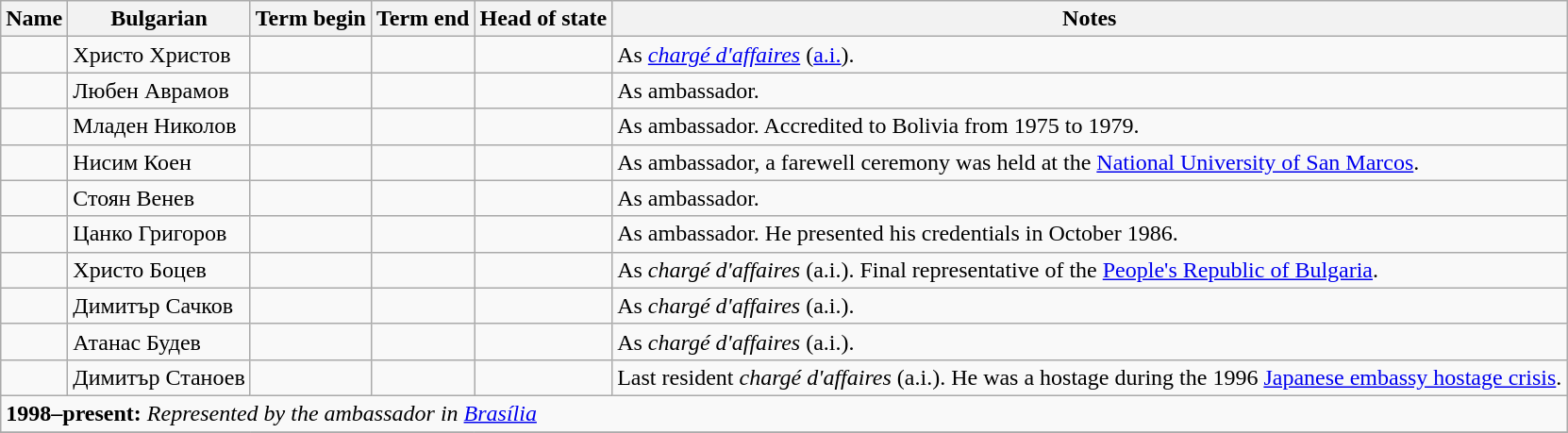<table class="wikitable sortable"  text-align:center;">
<tr>
<th>Name</th>
<th class="unsortable">Bulgarian</th>
<th>Term begin</th>
<th>Term end</th>
<th>Head of state</th>
<th class="unsortable">Notes</th>
</tr>
<tr>
<td></td>
<td>Христо Христов</td>
<td></td>
<td></td>
<td></td>
<td>As <em><a href='#'>chargé d'affaires</a></em> (<a href='#'>a.i.</a>).</td>
</tr>
<tr>
<td></td>
<td>Любен Аврамов</td>
<td></td>
<td></td>
<td></td>
<td>As ambassador.</td>
</tr>
<tr>
<td></td>
<td>Младен Николов</td>
<td></td>
<td></td>
<td></td>
<td>As ambassador. Accredited to Bolivia from 1975 to 1979.</td>
</tr>
<tr>
<td></td>
<td>Нисим Коен</td>
<td></td>
<td></td>
<td></td>
<td>As ambassador, a farewell ceremony was held at the <a href='#'>National University of San Marcos</a>.</td>
</tr>
<tr>
<td></td>
<td>Стоян Венев</td>
<td></td>
<td></td>
<td></td>
<td>As ambassador.</td>
</tr>
<tr>
<td></td>
<td>Цанко Григоров</td>
<td></td>
<td></td>
<td></td>
<td>As ambassador. He presented his credentials in October 1986.</td>
</tr>
<tr>
<td></td>
<td>Христо Боцев</td>
<td></td>
<td></td>
<td></td>
<td>As <em>chargé d'affaires</em> (a.i.). Final representative of the <a href='#'>People's Republic of Bulgaria</a>.</td>
</tr>
<tr>
<td></td>
<td>Димитър Сачков</td>
<td></td>
<td></td>
<td></td>
<td>As <em>chargé d'affaires</em> (a.i.).</td>
</tr>
<tr>
<td></td>
<td>Атанас Будев</td>
<td></td>
<td></td>
<td></td>
<td>As <em>chargé d'affaires</em> (a.i.).</td>
</tr>
<tr>
<td></td>
<td>Димитър Станоев</td>
<td></td>
<td></td>
<td></td>
<td>Last resident <em>chargé d'affaires</em> (a.i.). He was a hostage during the 1996 <a href='#'>Japanese embassy hostage crisis</a>.</td>
</tr>
<tr>
<td colspan=6><div><strong>1998–present:</strong> <em> Represented by the ambassador in <a href='#'>Brasília</a></em></div></td>
</tr>
<tr>
</tr>
</table>
